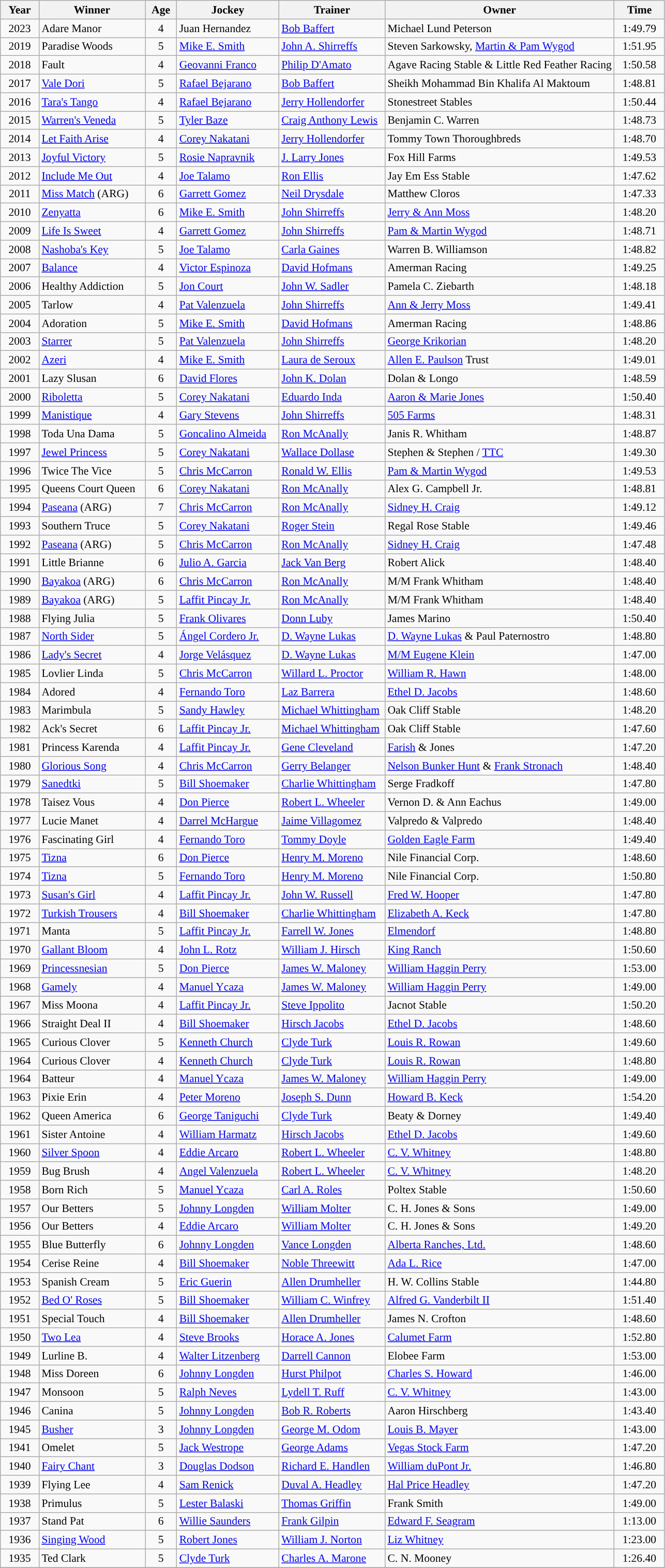<table class="wikitable sortable" style="font-size:90%">
<tr>
<th style="width:43px">Year<br></th>
<th style="width:130px">Winner<br></th>
<th style="width:34px">Age<br></th>
<th style="width:125px">Jockey<br></th>
<th style="width:130px">Trainer<br></th>
<th style="width:">Owner<br></th>
<th style="width:58px">Time</th>
</tr>
<tr>
<td align=center>2023</td>
<td>Adare Manor</td>
<td align=center>4</td>
<td>Juan Hernandez</td>
<td><a href='#'>Bob Baffert</a></td>
<td>Michael Lund Peterson</td>
<td align=center>1:49.79</td>
</tr>
<tr>
<td align=center>2019</td>
<td>Paradise Woods</td>
<td align=center>5</td>
<td><a href='#'>Mike E. Smith</a></td>
<td><a href='#'>John A. Shirreffs</a></td>
<td>Steven Sarkowsky, <a href='#'>Martin & Pam Wygod</a></td>
<td align=center>1:51.95</td>
</tr>
<tr>
<td align=center>2018</td>
<td>Fault</td>
<td align=center>4</td>
<td><a href='#'>Geovanni Franco</a></td>
<td><a href='#'>Philip D'Amato</a></td>
<td>Agave Racing Stable & Little Red Feather Racing</td>
<td align=center>1:50.58</td>
</tr>
<tr>
<td align=center>2017</td>
<td><a href='#'>Vale Dori</a></td>
<td align=center>5</td>
<td><a href='#'>Rafael Bejarano</a></td>
<td><a href='#'>Bob Baffert</a></td>
<td>Sheikh Mohammad Bin Khalifa Al Maktoum</td>
<td align=center>1:48.81</td>
</tr>
<tr>
<td align=center>2016</td>
<td><a href='#'>Tara's Tango</a></td>
<td align=center>4</td>
<td><a href='#'>Rafael Bejarano</a></td>
<td><a href='#'>Jerry Hollendorfer</a></td>
<td>Stonestreet Stables</td>
<td align=center>1:50.44</td>
</tr>
<tr>
<td align=center>2015</td>
<td><a href='#'>Warren's Veneda</a></td>
<td align=center>5</td>
<td><a href='#'>Tyler Baze</a></td>
<td><a href='#'>Craig Anthony Lewis</a></td>
<td>Benjamin C. Warren</td>
<td align=center>1:48.73</td>
</tr>
<tr>
<td align=center>2014</td>
<td><a href='#'>Let Faith Arise</a></td>
<td align=center>4</td>
<td><a href='#'>Corey Nakatani</a></td>
<td><a href='#'>Jerry Hollendorfer</a></td>
<td>Tommy Town Thoroughbreds</td>
<td align=center>1:48.70</td>
</tr>
<tr>
<td align=center>2013</td>
<td><a href='#'>Joyful Victory</a></td>
<td align=center>5</td>
<td><a href='#'>Rosie Napravnik</a></td>
<td><a href='#'>J. Larry Jones</a></td>
<td>Fox Hill Farms</td>
<td align=center>1:49.53</td>
</tr>
<tr>
<td align=center>2012</td>
<td><a href='#'>Include Me Out</a></td>
<td align=center>4</td>
<td><a href='#'>Joe Talamo</a></td>
<td><a href='#'>Ron Ellis</a></td>
<td>Jay Em Ess Stable</td>
<td align=center>1:47.62</td>
</tr>
<tr>
<td align=center>2011</td>
<td><a href='#'>Miss Match</a> (ARG)</td>
<td align=center>6</td>
<td><a href='#'>Garrett Gomez</a></td>
<td><a href='#'>Neil Drysdale</a></td>
<td>Matthew Cloros</td>
<td align=center>1:47.33</td>
</tr>
<tr>
<td align=center>2010</td>
<td><a href='#'>Zenyatta</a></td>
<td align=center>6</td>
<td><a href='#'>Mike E. Smith</a></td>
<td><a href='#'>John Shirreffs</a></td>
<td><a href='#'>Jerry & Ann Moss</a></td>
<td align=center>1:48.20</td>
</tr>
<tr>
<td align=center>2009</td>
<td><a href='#'>Life Is Sweet</a></td>
<td align=center>4</td>
<td><a href='#'>Garrett Gomez</a></td>
<td><a href='#'>John Shirreffs</a></td>
<td><a href='#'>Pam & Martin Wygod</a></td>
<td align=center>1:48.71</td>
</tr>
<tr>
<td align=center>2008</td>
<td><a href='#'>Nashoba's Key</a></td>
<td align=center>5</td>
<td><a href='#'>Joe Talamo</a></td>
<td><a href='#'>Carla Gaines</a></td>
<td>Warren B. Williamson</td>
<td align=center>1:48.82</td>
</tr>
<tr>
<td align=center>2007</td>
<td><a href='#'>Balance</a></td>
<td align=center>4</td>
<td><a href='#'>Victor Espinoza</a></td>
<td><a href='#'>David Hofmans</a></td>
<td>Amerman Racing</td>
<td align=center>1:49.25</td>
</tr>
<tr>
<td align=center>2006</td>
<td>Healthy Addiction</td>
<td align=center>5</td>
<td><a href='#'>Jon Court</a></td>
<td><a href='#'>John W. Sadler</a></td>
<td>Pamela C. Ziebarth</td>
<td align=center>1:48.18</td>
</tr>
<tr>
<td align=center>2005</td>
<td>Tarlow</td>
<td align=center>4</td>
<td><a href='#'>Pat Valenzuela</a></td>
<td><a href='#'>John Shirreffs</a></td>
<td><a href='#'>Ann & Jerry Moss</a></td>
<td align=center>1:49.41</td>
</tr>
<tr>
<td align=center>2004</td>
<td>Adoration</td>
<td align=center>5</td>
<td><a href='#'>Mike E. Smith</a></td>
<td><a href='#'>David Hofmans</a></td>
<td>Amerman Racing</td>
<td align=center>1:48.86</td>
</tr>
<tr>
<td align=center>2003</td>
<td><a href='#'>Starrer</a></td>
<td align=center>5</td>
<td><a href='#'>Pat Valenzuela</a></td>
<td><a href='#'>John Shirreffs</a></td>
<td><a href='#'>George Krikorian</a></td>
<td align=center>1:48.20</td>
</tr>
<tr>
<td align=center>2002</td>
<td><a href='#'>Azeri</a></td>
<td align=center>4</td>
<td><a href='#'>Mike E. Smith</a></td>
<td><a href='#'>Laura de Seroux</a></td>
<td><a href='#'>Allen E. Paulson</a> Trust</td>
<td align=center>1:49.01</td>
</tr>
<tr>
<td align=center>2001</td>
<td>Lazy Slusan</td>
<td align=center>6</td>
<td><a href='#'>David Flores</a></td>
<td><a href='#'>John K. Dolan</a></td>
<td>Dolan & Longo</td>
<td align=center>1:48.59</td>
</tr>
<tr>
<td align=center>2000</td>
<td><a href='#'>Riboletta</a></td>
<td align=center>5</td>
<td><a href='#'>Corey Nakatani</a></td>
<td><a href='#'>Eduardo Inda</a></td>
<td><a href='#'>Aaron & Marie Jones</a></td>
<td align=center>1:50.40</td>
</tr>
<tr>
<td align=center>1999</td>
<td><a href='#'>Manistique</a></td>
<td align=center>4</td>
<td><a href='#'>Gary Stevens</a></td>
<td><a href='#'>John Shirreffs</a></td>
<td><a href='#'>505 Farms</a></td>
<td align=center>1:48.31</td>
</tr>
<tr>
<td align=center>1998</td>
<td>Toda Una Dama</td>
<td align=center>5</td>
<td><a href='#'>Goncalino Almeida</a></td>
<td><a href='#'>Ron McAnally</a></td>
<td>Janis R. Whitham</td>
<td align=center>1:48.87</td>
</tr>
<tr>
<td align=center>1997</td>
<td><a href='#'>Jewel Princess</a></td>
<td align=center>5</td>
<td><a href='#'>Corey Nakatani</a></td>
<td><a href='#'>Wallace Dollase</a></td>
<td>Stephen & Stephen / <a href='#'>TTC</a></td>
<td align=center>1:49.30</td>
</tr>
<tr>
<td align=center>1996</td>
<td>Twice The Vice</td>
<td align=center>5</td>
<td><a href='#'>Chris McCarron</a></td>
<td><a href='#'>Ronald W. Ellis</a></td>
<td><a href='#'>Pam & Martin Wygod</a></td>
<td align=center>1:49.53</td>
</tr>
<tr>
<td align=center>1995</td>
<td>Queens Court Queen</td>
<td align=center>6</td>
<td><a href='#'>Corey Nakatani</a></td>
<td><a href='#'>Ron McAnally</a></td>
<td>Alex G. Campbell Jr.</td>
<td align=center>1:48.81</td>
</tr>
<tr>
<td align=center>1994</td>
<td><a href='#'>Paseana</a> (ARG)</td>
<td align=center>7</td>
<td><a href='#'>Chris McCarron</a></td>
<td><a href='#'>Ron McAnally</a></td>
<td><a href='#'>Sidney H. Craig</a></td>
<td align=center>1:49.12</td>
</tr>
<tr>
<td align=center>1993</td>
<td>Southern Truce</td>
<td align=center>5</td>
<td><a href='#'>Corey Nakatani</a></td>
<td><a href='#'>Roger Stein</a></td>
<td>Regal Rose Stable</td>
<td align=center>1:49.46</td>
</tr>
<tr>
<td align=center>1992</td>
<td><a href='#'>Paseana</a> (ARG)</td>
<td align=center>5</td>
<td><a href='#'>Chris McCarron</a></td>
<td><a href='#'>Ron McAnally</a></td>
<td><a href='#'>Sidney H. Craig</a></td>
<td align=center>1:47.48</td>
</tr>
<tr>
<td align=center>1991</td>
<td>Little Brianne</td>
<td align=center>6</td>
<td><a href='#'>Julio A. Garcia</a></td>
<td><a href='#'>Jack Van Berg</a></td>
<td>Robert Alick</td>
<td align=center>1:48.40</td>
</tr>
<tr>
<td align=center>1990</td>
<td><a href='#'>Bayakoa</a> (ARG)</td>
<td align=center>6</td>
<td><a href='#'>Chris McCarron</a></td>
<td><a href='#'>Ron McAnally</a></td>
<td>M/M Frank Whitham</td>
<td align=center>1:48.40</td>
</tr>
<tr>
<td align=center>1989</td>
<td><a href='#'>Bayakoa</a> (ARG)</td>
<td align=center>5</td>
<td><a href='#'>Laffit Pincay Jr.</a></td>
<td><a href='#'>Ron McAnally</a></td>
<td>M/M Frank Whitham</td>
<td align=center>1:48.40</td>
</tr>
<tr>
<td align=center>1988</td>
<td>Flying Julia</td>
<td align=center>5</td>
<td><a href='#'>Frank Olivares</a></td>
<td><a href='#'>Donn Luby</a></td>
<td>James Marino</td>
<td align=center>1:50.40</td>
</tr>
<tr>
<td align=center>1987</td>
<td><a href='#'>North Sider</a></td>
<td align=center>5</td>
<td><a href='#'>Ángel Cordero Jr.</a></td>
<td><a href='#'>D. Wayne Lukas</a></td>
<td><a href='#'>D. Wayne Lukas</a> & Paul Paternostro</td>
<td align=center>1:48.80</td>
</tr>
<tr>
<td align=center>1986</td>
<td><a href='#'>Lady's Secret</a></td>
<td align=center>4</td>
<td><a href='#'>Jorge Velásquez</a></td>
<td><a href='#'>D. Wayne Lukas</a></td>
<td><a href='#'>M/M Eugene Klein</a></td>
<td align=center>1:47.00</td>
</tr>
<tr>
<td align=center>1985</td>
<td>Lovlier Linda</td>
<td align=center>5</td>
<td><a href='#'>Chris McCarron</a></td>
<td><a href='#'>Willard L. Proctor</a></td>
<td><a href='#'>William R. Hawn</a></td>
<td align=center>1:48.00</td>
</tr>
<tr>
<td align=center>1984</td>
<td>Adored</td>
<td align=center>4</td>
<td><a href='#'>Fernando Toro</a></td>
<td><a href='#'>Laz Barrera</a></td>
<td><a href='#'>Ethel D. Jacobs</a></td>
<td align=center>1:48.60</td>
</tr>
<tr>
<td align=center>1983</td>
<td>Marimbula</td>
<td align=center>5</td>
<td><a href='#'>Sandy Hawley</a></td>
<td><a href='#'>Michael Whittingham</a></td>
<td>Oak Cliff Stable</td>
<td align=center>1:48.20</td>
</tr>
<tr>
<td align=center>1982</td>
<td>Ack's Secret</td>
<td align=center>6</td>
<td><a href='#'>Laffit Pincay Jr.</a></td>
<td><a href='#'>Michael Whittingham</a></td>
<td>Oak Cliff Stable</td>
<td align=center>1:47.60</td>
</tr>
<tr>
<td align=center>1981</td>
<td>Princess Karenda</td>
<td align=center>4</td>
<td><a href='#'>Laffit Pincay Jr.</a></td>
<td><a href='#'>Gene Cleveland</a></td>
<td><a href='#'>Farish</a> & Jones</td>
<td align=center>1:47.20</td>
</tr>
<tr>
<td align=center>1980</td>
<td><a href='#'>Glorious Song</a></td>
<td align=center>4</td>
<td><a href='#'>Chris McCarron</a></td>
<td><a href='#'>Gerry Belanger</a></td>
<td><a href='#'>Nelson Bunker Hunt</a> & <a href='#'>Frank Stronach</a></td>
<td align=center>1:48.40</td>
</tr>
<tr>
<td align=center>1979</td>
<td><a href='#'>Sanedtki</a></td>
<td align=center>5</td>
<td><a href='#'>Bill Shoemaker</a></td>
<td><a href='#'>Charlie Whittingham</a></td>
<td>Serge Fradkoff</td>
<td align=center>1:47.80</td>
</tr>
<tr>
<td align=center>1978</td>
<td>Taisez Vous</td>
<td align=center>4</td>
<td><a href='#'>Don Pierce</a></td>
<td><a href='#'>Robert L. Wheeler</a></td>
<td>Vernon D. & Ann Eachus</td>
<td align=center>1:49.00</td>
</tr>
<tr>
<td align=center>1977</td>
<td>Lucie Manet</td>
<td align=center>4</td>
<td><a href='#'>Darrel McHargue</a></td>
<td><a href='#'>Jaime Villagomez</a></td>
<td>Valpredo & Valpredo</td>
<td align=center>1:48.40</td>
</tr>
<tr>
<td align=center>1976</td>
<td>Fascinating Girl</td>
<td align=center>4</td>
<td><a href='#'>Fernando Toro</a></td>
<td><a href='#'>Tommy Doyle</a></td>
<td><a href='#'>Golden Eagle Farm</a></td>
<td align=center>1:49.40</td>
</tr>
<tr>
<td align=center>1975</td>
<td><a href='#'>Tizna</a></td>
<td align=center>6</td>
<td><a href='#'>Don Pierce</a></td>
<td><a href='#'>Henry M. Moreno</a></td>
<td>Nile Financial Corp.</td>
<td align=center>1:48.60</td>
</tr>
<tr>
<td align=center>1974</td>
<td><a href='#'>Tizna</a></td>
<td align=center>5</td>
<td><a href='#'>Fernando Toro</a></td>
<td><a href='#'>Henry M. Moreno</a></td>
<td>Nile Financial Corp.</td>
<td align=center>1:50.80</td>
</tr>
<tr>
<td align=center>1973</td>
<td><a href='#'>Susan's Girl</a></td>
<td align=center>4</td>
<td><a href='#'>Laffit Pincay Jr.</a></td>
<td><a href='#'>John W. Russell</a></td>
<td><a href='#'>Fred W. Hooper</a></td>
<td align=center>1:47.80</td>
</tr>
<tr>
<td align=center>1972</td>
<td><a href='#'>Turkish Trousers</a></td>
<td align=center>4</td>
<td><a href='#'>Bill Shoemaker</a></td>
<td><a href='#'>Charlie Whittingham</a></td>
<td><a href='#'>Elizabeth A. Keck</a></td>
<td align=center>1:47.80</td>
</tr>
<tr>
<td align=center>1971</td>
<td>Manta</td>
<td align=center>5</td>
<td><a href='#'>Laffit Pincay Jr.</a></td>
<td><a href='#'>Farrell W. Jones</a></td>
<td><a href='#'>Elmendorf</a></td>
<td align=center>1:48.80</td>
</tr>
<tr>
<td align=center>1970</td>
<td><a href='#'>Gallant Bloom</a></td>
<td align=center>4</td>
<td><a href='#'>John L. Rotz</a></td>
<td><a href='#'>William J. Hirsch</a></td>
<td><a href='#'>King Ranch</a></td>
<td align=center>1:50.60</td>
</tr>
<tr>
<td align=center>1969</td>
<td><a href='#'>Princessnesian</a></td>
<td align=center>5</td>
<td><a href='#'>Don Pierce</a></td>
<td><a href='#'>James W. Maloney</a></td>
<td><a href='#'>William Haggin Perry</a></td>
<td align=center>1:53.00</td>
</tr>
<tr>
<td align=center>1968</td>
<td><a href='#'>Gamely</a></td>
<td align=center>4</td>
<td><a href='#'>Manuel Ycaza</a></td>
<td><a href='#'>James W. Maloney</a></td>
<td><a href='#'>William Haggin Perry</a></td>
<td align=center>1:49.00</td>
</tr>
<tr>
<td align=center>1967</td>
<td>Miss Moona</td>
<td align=center>4</td>
<td><a href='#'>Laffit Pincay Jr.</a></td>
<td><a href='#'>Steve Ippolito</a></td>
<td>Jacnot Stable</td>
<td align=center>1:50.20</td>
</tr>
<tr>
<td align=center>1966</td>
<td>Straight Deal II</td>
<td align=center>4</td>
<td><a href='#'>Bill Shoemaker</a></td>
<td><a href='#'>Hirsch Jacobs</a></td>
<td><a href='#'>Ethel D. Jacobs</a></td>
<td align=center>1:48.60</td>
</tr>
<tr>
<td align=center>1965</td>
<td>Curious Clover</td>
<td align=center>5</td>
<td><a href='#'>Kenneth Church</a></td>
<td><a href='#'>Clyde Turk</a></td>
<td><a href='#'>Louis R. Rowan</a></td>
<td align=center>1:49.60</td>
</tr>
<tr>
<td align=center>1964</td>
<td>Curious Clover</td>
<td align=center>4</td>
<td><a href='#'>Kenneth Church</a></td>
<td><a href='#'>Clyde Turk</a></td>
<td><a href='#'>Louis R. Rowan</a></td>
<td align=center>1:48.80</td>
</tr>
<tr>
<td align=center>1964</td>
<td>Batteur</td>
<td align=center>4</td>
<td><a href='#'>Manuel Ycaza</a></td>
<td><a href='#'>James W. Maloney</a></td>
<td><a href='#'>William Haggin Perry</a></td>
<td align=center>1:49.00</td>
</tr>
<tr>
<td align=center>1963</td>
<td>Pixie Erin</td>
<td align=center>4</td>
<td><a href='#'>Peter Moreno</a></td>
<td><a href='#'>Joseph S. Dunn</a></td>
<td><a href='#'>Howard B. Keck</a></td>
<td align=center>1:54.20</td>
</tr>
<tr>
<td align=center>1962</td>
<td>Queen America</td>
<td align=center>6</td>
<td><a href='#'>George Taniguchi</a></td>
<td><a href='#'>Clyde Turk</a></td>
<td>Beaty & Dorney</td>
<td align=center>1:49.40</td>
</tr>
<tr>
<td align=center>1961</td>
<td>Sister Antoine</td>
<td align=center>4</td>
<td><a href='#'>William Harmatz</a></td>
<td><a href='#'>Hirsch Jacobs</a></td>
<td><a href='#'>Ethel D. Jacobs</a></td>
<td align=center>1:49.60</td>
</tr>
<tr>
<td align=center>1960</td>
<td><a href='#'>Silver Spoon</a></td>
<td align=center>4</td>
<td><a href='#'>Eddie Arcaro</a></td>
<td><a href='#'>Robert L. Wheeler</a></td>
<td><a href='#'>C. V. Whitney</a></td>
<td align=center>1:48.80</td>
</tr>
<tr>
<td align=center>1959</td>
<td>Bug Brush</td>
<td align=center>4</td>
<td><a href='#'>Angel Valenzuela</a></td>
<td><a href='#'>Robert L. Wheeler</a></td>
<td><a href='#'>C. V. Whitney</a></td>
<td align=center>1:48.20</td>
</tr>
<tr>
<td align=center>1958</td>
<td>Born Rich</td>
<td align=center>5</td>
<td><a href='#'>Manuel Ycaza</a></td>
<td><a href='#'>Carl A. Roles</a></td>
<td>Poltex Stable</td>
<td align=center>1:50.60</td>
</tr>
<tr>
<td align=center>1957</td>
<td>Our Betters</td>
<td align=center>5</td>
<td><a href='#'>Johnny Longden</a></td>
<td><a href='#'>William Molter</a></td>
<td>C. H. Jones & Sons</td>
<td align=center>1:49.00</td>
</tr>
<tr>
<td align=center>1956</td>
<td>Our Betters</td>
<td align=center>4</td>
<td><a href='#'>Eddie Arcaro</a></td>
<td><a href='#'>William Molter</a></td>
<td>C. H. Jones & Sons</td>
<td align=center>1:49.20</td>
</tr>
<tr>
<td align=center>1955</td>
<td>Blue Butterfly</td>
<td align=center>6</td>
<td><a href='#'>Johnny Longden</a></td>
<td><a href='#'>Vance Longden</a></td>
<td><a href='#'>Alberta Ranches, Ltd.</a></td>
<td align=center>1:48.60</td>
</tr>
<tr>
<td align=center>1954</td>
<td>Cerise Reine</td>
<td align=center>4</td>
<td><a href='#'>Bill Shoemaker</a></td>
<td><a href='#'>Noble Threewitt</a></td>
<td><a href='#'>Ada L. Rice</a></td>
<td align=center>1:47.00</td>
</tr>
<tr>
<td align=center>1953</td>
<td>Spanish Cream</td>
<td align=center>5</td>
<td><a href='#'>Eric Guerin</a></td>
<td><a href='#'>Allen Drumheller</a></td>
<td>H. W. Collins Stable</td>
<td align=center>1:44.80</td>
</tr>
<tr>
<td align=center>1952</td>
<td><a href='#'>Bed O' Roses</a></td>
<td align=center>5</td>
<td><a href='#'>Bill Shoemaker</a></td>
<td><a href='#'>William C. Winfrey</a></td>
<td><a href='#'>Alfred G. Vanderbilt II</a></td>
<td align=center>1:51.40</td>
</tr>
<tr>
<td align=center>1951</td>
<td>Special Touch</td>
<td align=center>4</td>
<td><a href='#'>Bill Shoemaker</a></td>
<td><a href='#'>Allen Drumheller</a></td>
<td>James N. Crofton</td>
<td align=center>1:48.60</td>
</tr>
<tr>
<td align=center>1950</td>
<td><a href='#'>Two Lea</a></td>
<td align=center>4</td>
<td><a href='#'>Steve Brooks</a></td>
<td><a href='#'>Horace A. Jones</a></td>
<td><a href='#'>Calumet Farm</a></td>
<td align=center>1:52.80</td>
</tr>
<tr>
<td align=center>1949</td>
<td>Lurline B.</td>
<td align=center>4</td>
<td><a href='#'>Walter Litzenberg</a></td>
<td><a href='#'>Darrell Cannon</a></td>
<td>Elobee Farm</td>
<td align=center>1:53.00</td>
</tr>
<tr>
<td align=center>1948</td>
<td>Miss Doreen</td>
<td align=center>6</td>
<td><a href='#'>Johnny Longden</a></td>
<td><a href='#'>Hurst Philpot</a></td>
<td><a href='#'>Charles S. Howard</a></td>
<td align=center>1:46.00</td>
</tr>
<tr>
<td align=center>1947</td>
<td>Monsoon</td>
<td align=center>5</td>
<td><a href='#'>Ralph Neves</a></td>
<td><a href='#'>Lydell T. Ruff</a></td>
<td><a href='#'>C. V. Whitney</a></td>
<td align=center>1:43.00</td>
</tr>
<tr>
<td align=center>1946</td>
<td>Canina</td>
<td align=center>5</td>
<td><a href='#'>Johnny Longden</a></td>
<td><a href='#'>Bob R. Roberts</a></td>
<td>Aaron Hirschberg</td>
<td align=center>1:43.40</td>
</tr>
<tr>
<td align=center>1945</td>
<td><a href='#'>Busher</a></td>
<td align=center>3</td>
<td><a href='#'>Johnny Longden</a></td>
<td><a href='#'>George M. Odom</a></td>
<td><a href='#'>Louis B. Mayer</a></td>
<td align=center>1:43.00</td>
</tr>
<tr>
<td align=center>1941</td>
<td>Omelet</td>
<td align=center>5</td>
<td><a href='#'>Jack Westrope</a></td>
<td><a href='#'>George Adams</a></td>
<td><a href='#'>Vegas Stock Farm</a></td>
<td align=center>1:47.20</td>
</tr>
<tr>
<td align=center>1940</td>
<td><a href='#'>Fairy Chant</a></td>
<td align=center>3</td>
<td><a href='#'>Douglas Dodson</a></td>
<td><a href='#'>Richard E. Handlen</a></td>
<td><a href='#'>William duPont Jr.</a></td>
<td align=center>1:46.80</td>
</tr>
<tr>
<td align=center>1939</td>
<td>Flying Lee</td>
<td align=center>4</td>
<td><a href='#'>Sam Renick</a></td>
<td><a href='#'>Duval A. Headley</a></td>
<td><a href='#'>Hal Price Headley</a></td>
<td align=center>1:47.20</td>
</tr>
<tr>
<td align=center>1938</td>
<td>Primulus</td>
<td align=center>5</td>
<td><a href='#'>Lester Balaski</a></td>
<td><a href='#'>Thomas Griffin</a></td>
<td>Frank Smith</td>
<td align=center>1:49.00</td>
</tr>
<tr>
<td align=center>1937</td>
<td>Stand Pat</td>
<td align=center>6</td>
<td><a href='#'>Willie Saunders</a></td>
<td><a href='#'>Frank Gilpin</a></td>
<td><a href='#'>Edward F. Seagram</a></td>
<td align=center>1:13.00</td>
</tr>
<tr>
<td align=center>1936</td>
<td><a href='#'>Singing Wood</a></td>
<td align=center>5</td>
<td><a href='#'>Robert Jones</a></td>
<td><a href='#'>William J. Norton</a></td>
<td><a href='#'>Liz Whitney</a></td>
<td align=center>1:23.00</td>
</tr>
<tr>
<td align=center>1935</td>
<td>Ted Clark</td>
<td align=center>5</td>
<td><a href='#'>Clyde Turk</a></td>
<td><a href='#'>Charles A. Marone</a></td>
<td>C. N. Mooney</td>
<td align=center>1:26.40</td>
</tr>
<tr>
</tr>
</table>
